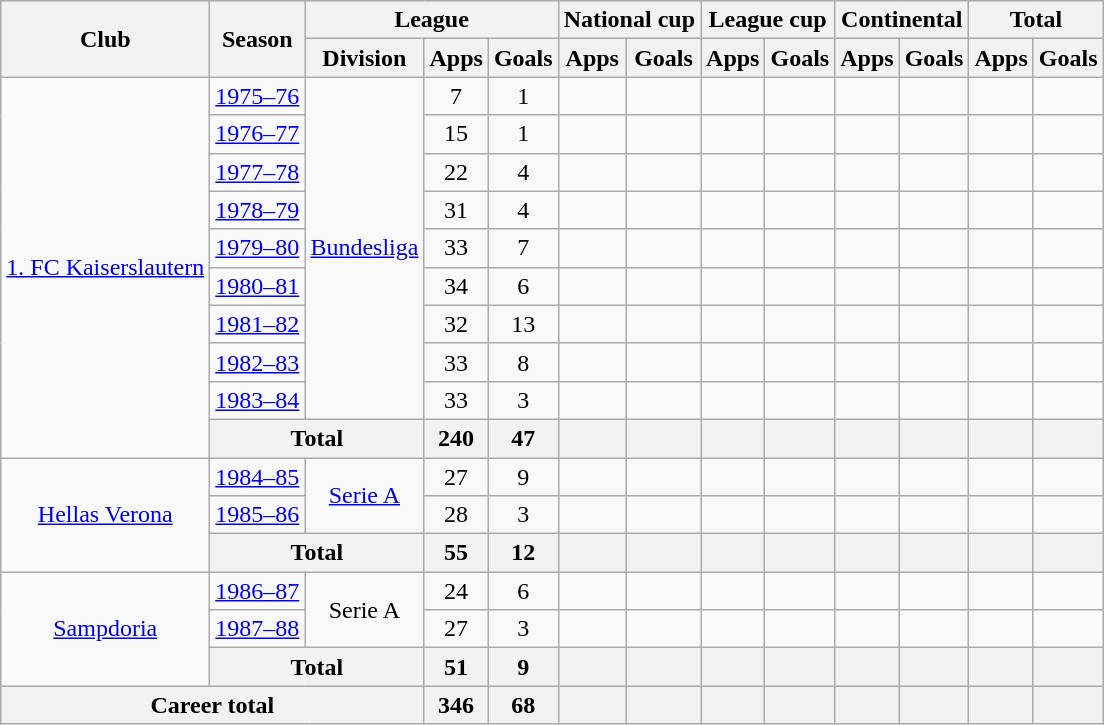<table class="wikitable" style="text-align:center">
<tr>
<th rowspan="2">Club</th>
<th rowspan="2">Season</th>
<th colspan="3">League</th>
<th colspan="2">National cup</th>
<th colspan="2">League cup</th>
<th colspan="2">Continental</th>
<th colspan="2">Total</th>
</tr>
<tr>
<th>Division</th>
<th>Apps</th>
<th>Goals</th>
<th>Apps</th>
<th>Goals</th>
<th>Apps</th>
<th>Goals</th>
<th>Apps</th>
<th>Goals</th>
<th>Apps</th>
<th>Goals</th>
</tr>
<tr>
<td rowspan="10"><a href='#'>1. FC Kaiserslautern</a></td>
<td><a href='#'>1975–76</a></td>
<td rowspan="9"><a href='#'>Bundesliga</a></td>
<td>7</td>
<td>1</td>
<td></td>
<td></td>
<td></td>
<td></td>
<td></td>
<td></td>
<td></td>
<td></td>
</tr>
<tr>
<td><a href='#'>1976–77</a></td>
<td>15</td>
<td>1</td>
<td></td>
<td></td>
<td></td>
<td></td>
<td></td>
<td></td>
<td></td>
<td></td>
</tr>
<tr>
<td><a href='#'>1977–78</a></td>
<td>22</td>
<td>4</td>
<td></td>
<td></td>
<td></td>
<td></td>
<td></td>
<td></td>
<td></td>
<td></td>
</tr>
<tr>
<td><a href='#'>1978–79</a></td>
<td>31</td>
<td>4</td>
<td></td>
<td></td>
<td></td>
<td></td>
<td></td>
<td></td>
<td></td>
<td></td>
</tr>
<tr>
<td><a href='#'>1979–80</a></td>
<td>33</td>
<td>7</td>
<td></td>
<td></td>
<td></td>
<td></td>
<td></td>
<td></td>
<td></td>
<td></td>
</tr>
<tr>
<td><a href='#'>1980–81</a></td>
<td>34</td>
<td>6</td>
<td></td>
<td></td>
<td></td>
<td></td>
<td></td>
<td></td>
<td></td>
<td></td>
</tr>
<tr>
<td><a href='#'>1981–82</a></td>
<td>32</td>
<td>13</td>
<td></td>
<td></td>
<td></td>
<td></td>
<td></td>
<td></td>
<td></td>
<td></td>
</tr>
<tr>
<td><a href='#'>1982–83</a></td>
<td>33</td>
<td>8</td>
<td></td>
<td></td>
<td></td>
<td></td>
<td></td>
<td></td>
<td></td>
<td></td>
</tr>
<tr>
<td><a href='#'>1983–84</a></td>
<td>33</td>
<td>3</td>
<td></td>
<td></td>
<td></td>
<td></td>
<td></td>
<td></td>
<td></td>
<td></td>
</tr>
<tr>
<th colspan="2">Total</th>
<th>240</th>
<th>47</th>
<th></th>
<th></th>
<th></th>
<th></th>
<th></th>
<th></th>
<th></th>
<th></th>
</tr>
<tr>
<td rowspan="3"><a href='#'>Hellas Verona</a></td>
<td><a href='#'>1984–85</a></td>
<td rowspan="2"><a href='#'>Serie A</a></td>
<td>27</td>
<td>9</td>
<td></td>
<td></td>
<td></td>
<td></td>
<td></td>
<td></td>
<td></td>
<td></td>
</tr>
<tr>
<td><a href='#'>1985–86</a></td>
<td>28</td>
<td>3</td>
<td></td>
<td></td>
<td></td>
<td></td>
<td></td>
<td></td>
<td></td>
<td></td>
</tr>
<tr>
<th colspan="2">Total</th>
<th>55</th>
<th>12</th>
<th></th>
<th></th>
<th></th>
<th></th>
<th></th>
<th></th>
<th></th>
<th></th>
</tr>
<tr>
<td rowspan="3"><a href='#'>Sampdoria</a></td>
<td><a href='#'>1986–87</a></td>
<td rowspan="2">Serie A</td>
<td>24</td>
<td>6</td>
<td></td>
<td></td>
<td></td>
<td></td>
<td></td>
<td></td>
<td></td>
<td></td>
</tr>
<tr>
<td><a href='#'>1987–88</a></td>
<td>27</td>
<td>3</td>
<td></td>
<td></td>
<td></td>
<td></td>
<td></td>
<td></td>
<td></td>
<td></td>
</tr>
<tr>
<th colspan="2">Total</th>
<th>51</th>
<th>9</th>
<th></th>
<th></th>
<th></th>
<th></th>
<th></th>
<th></th>
<th></th>
<th></th>
</tr>
<tr>
<th colspan="3">Career total</th>
<th>346</th>
<th>68</th>
<th></th>
<th></th>
<th></th>
<th></th>
<th></th>
<th></th>
<th></th>
<th></th>
</tr>
</table>
